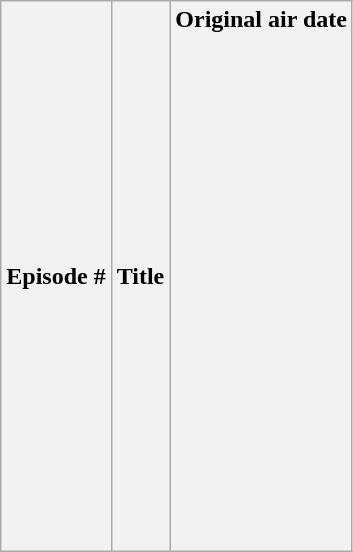<table class="wikitable">
<tr>
<th>Episode #</th>
<th>Title</th>
<th>Original air date<br><br><br><br><br><br><br><br><br><br><br><br><br><br><br><br><br><br><br><br></th>
</tr>
</table>
